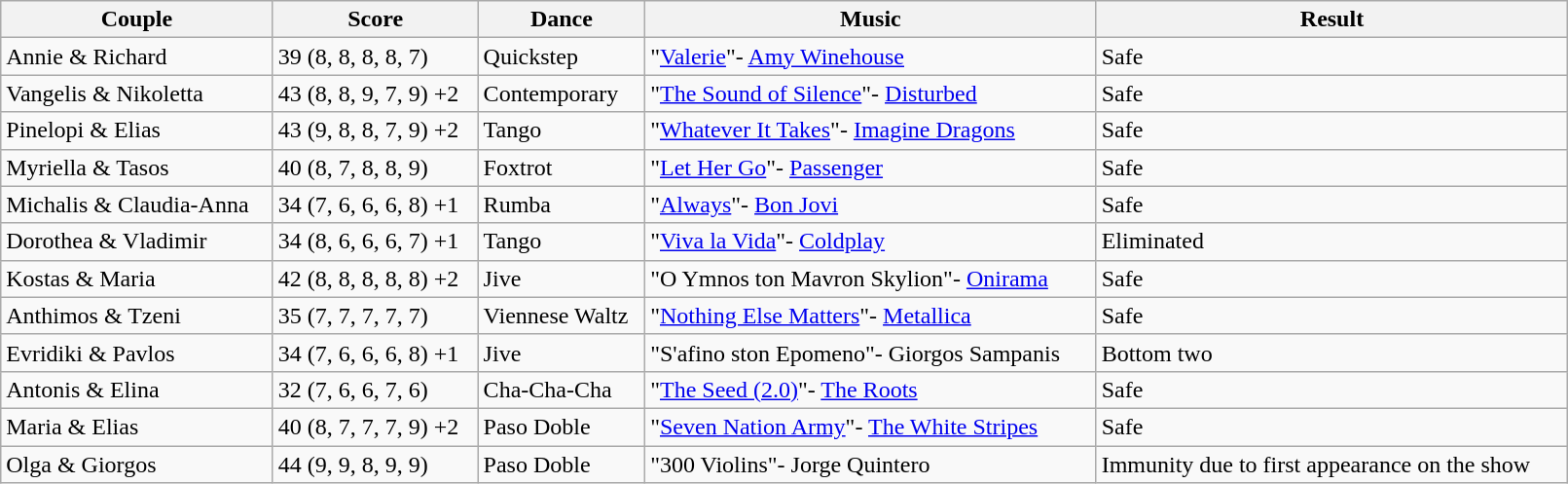<table class="wikitable sortable" style="width:85%;">
<tr>
<th>Couple</th>
<th>Score</th>
<th>Dance</th>
<th>Music</th>
<th>Result</th>
</tr>
<tr>
<td>Annie & Richard</td>
<td>39 (8, 8, 8, 8, 7)</td>
<td>Quickstep</td>
<td>"<a href='#'>Valerie</a>"- <a href='#'>Amy Winehouse</a></td>
<td>Safe</td>
</tr>
<tr>
<td>Vangelis & Nikoletta</td>
<td>43 (8, 8, 9, 7, 9) +2</td>
<td>Contemporary</td>
<td>"<a href='#'>The Sound of Silence</a>"- <a href='#'>Disturbed</a></td>
<td>Safe</td>
</tr>
<tr>
<td>Pinelopi & Elias</td>
<td>43 (9, 8, 8, 7, 9) +2</td>
<td>Tango</td>
<td>"<a href='#'>Whatever It Takes</a>"- <a href='#'>Imagine Dragons</a></td>
<td>Safe</td>
</tr>
<tr>
<td>Myriella & Tasos</td>
<td>40 (8, 7, 8, 8, 9)</td>
<td>Foxtrot</td>
<td>"<a href='#'>Let Her Go</a>"- <a href='#'>Passenger</a></td>
<td>Safe</td>
</tr>
<tr>
<td>Michalis & Claudia-Anna</td>
<td>34 (7, 6, 6, 6, 8) +1</td>
<td>Rumba</td>
<td>"<a href='#'>Always</a>"- <a href='#'>Bon Jovi</a></td>
<td>Safe</td>
</tr>
<tr>
<td>Dorothea & Vladimir</td>
<td>34 (8, 6, 6, 6, 7) +1</td>
<td>Tango</td>
<td>"<a href='#'>Viva la Vida</a>"- <a href='#'>Coldplay</a></td>
<td>Eliminated</td>
</tr>
<tr>
<td>Kostas & Maria</td>
<td>42 (8, 8, 8, 8, 8) +2</td>
<td>Jive</td>
<td>"O Ymnos ton Mavron Skylion"- <a href='#'>Onirama</a></td>
<td>Safe</td>
</tr>
<tr>
<td>Anthimos & Tzeni</td>
<td>35 (7, 7, 7, 7, 7)</td>
<td>Viennese Waltz</td>
<td>"<a href='#'>Nothing Else Matters</a>"- <a href='#'>Metallica</a></td>
<td>Safe</td>
</tr>
<tr>
<td>Evridiki & Pavlos</td>
<td>34 (7, 6, 6, 6, 8) +1</td>
<td>Jive</td>
<td>"S'afino ston Epomeno"- Giorgos Sampanis</td>
<td>Bottom two</td>
</tr>
<tr>
<td>Antonis & Elina</td>
<td>32 (7, 6, 6, 7, 6)</td>
<td>Cha-Cha-Cha</td>
<td>"<a href='#'>The Seed (2.0)</a>"- <a href='#'>The Roots</a></td>
<td>Safe</td>
</tr>
<tr>
<td>Maria & Elias</td>
<td>40 (8, 7, 7, 7, 9) +2</td>
<td>Paso Doble</td>
<td>"<a href='#'>Seven Nation Army</a>"- <a href='#'>The White Stripes</a></td>
<td>Safe</td>
</tr>
<tr>
<td>Olga & Giorgos</td>
<td>44 (9, 9, 8, 9, 9)</td>
<td>Paso Doble</td>
<td>"300 Violins"- Jorge Quintero</td>
<td>Immunity due to first appearance on the show</td>
</tr>
</table>
